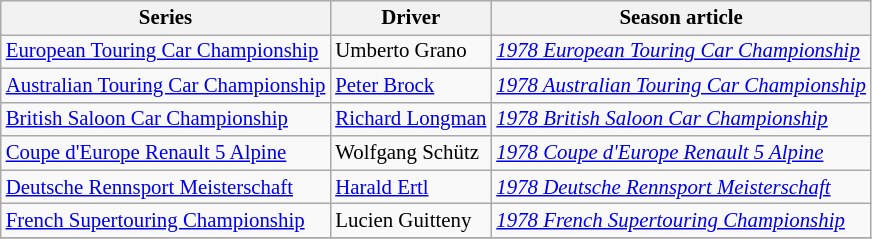<table class="wikitable" style="font-size: 87%;">
<tr>
<th>Series</th>
<th>Driver</th>
<th>Season article</th>
</tr>
<tr>
<td><a href='#'>European Touring Car Championship</a></td>
<td> Umberto Grano</td>
<td><em><a href='#'>1978 European Touring Car Championship</a></em></td>
</tr>
<tr>
<td><a href='#'>Australian Touring Car Championship</a></td>
<td> <a href='#'>Peter Brock</a></td>
<td><em><a href='#'>1978 Australian Touring Car Championship</a></em></td>
</tr>
<tr>
<td><a href='#'>British Saloon Car Championship</a></td>
<td> <a href='#'>Richard Longman</a></td>
<td><em><a href='#'>1978 British Saloon Car Championship</a></em></td>
</tr>
<tr>
<td><a href='#'>Coupe d'Europe Renault 5 Alpine</a></td>
<td> Wolfgang Schütz</td>
<td><em><a href='#'>1978 Coupe d'Europe Renault 5 Alpine</a></em></td>
</tr>
<tr>
<td><a href='#'>Deutsche Rennsport Meisterschaft</a></td>
<td> <a href='#'>Harald Ertl</a></td>
<td><em><a href='#'>1978 Deutsche Rennsport Meisterschaft</a></em></td>
</tr>
<tr>
<td><a href='#'>French Supertouring Championship</a></td>
<td> Lucien Guitteny</td>
<td><em><a href='#'>1978 French Supertouring Championship</a></em></td>
</tr>
<tr>
</tr>
</table>
